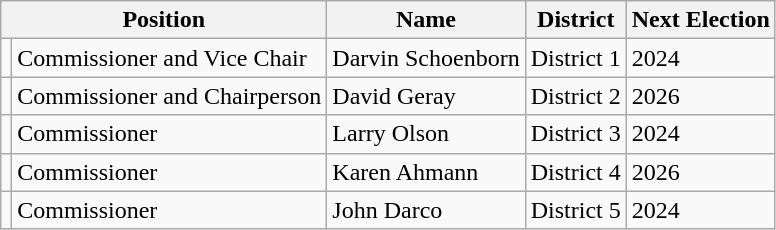<table class="wikitable">
<tr>
<th colspan="2">Position</th>
<th>Name</th>
<th>District</th>
<th>Next Election</th>
</tr>
<tr>
<td></td>
<td>Commissioner and Vice Chair</td>
<td>Darvin Schoenborn</td>
<td>District 1</td>
<td>2024</td>
</tr>
<tr>
<td></td>
<td>Commissioner and Chairperson</td>
<td>David Geray</td>
<td>District 2</td>
<td>2026</td>
</tr>
<tr>
<td></td>
<td>Commissioner</td>
<td>Larry Olson</td>
<td>District 3</td>
<td>2024</td>
</tr>
<tr>
<td></td>
<td>Commissioner</td>
<td>Karen Ahmann</td>
<td>District 4</td>
<td>2026</td>
</tr>
<tr>
<td></td>
<td>Commissioner</td>
<td>John Darco</td>
<td>District 5</td>
<td>2024</td>
</tr>
</table>
